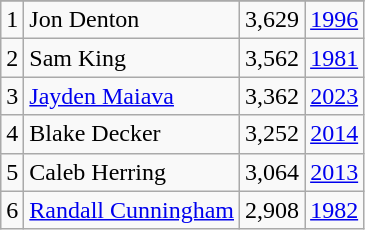<table class="wikitable">
<tr>
</tr>
<tr>
<td>1</td>
<td>Jon Denton</td>
<td><abbr>3,629</abbr></td>
<td><a href='#'>1996</a></td>
</tr>
<tr>
<td>2</td>
<td>Sam King</td>
<td><abbr>3,562</abbr></td>
<td><a href='#'>1981</a></td>
</tr>
<tr>
<td>3</td>
<td><a href='#'>Jayden Maiava</a></td>
<td><abbr>3,362</abbr></td>
<td><a href='#'>2023</a></td>
</tr>
<tr>
<td>4</td>
<td>Blake Decker</td>
<td><abbr>3,252</abbr></td>
<td><a href='#'>2014</a></td>
</tr>
<tr>
<td>5</td>
<td>Caleb Herring</td>
<td><abbr>3,064</abbr></td>
<td><a href='#'>2013</a></td>
</tr>
<tr>
<td>6</td>
<td><a href='#'>Randall Cunningham</a></td>
<td><abbr>2,908</abbr></td>
<td><a href='#'>1982</a></td>
</tr>
</table>
